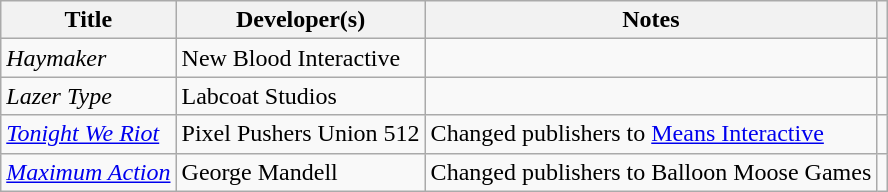<table class="wikitable sortable plainrowheaders">
<tr>
<th scope="col">Title</th>
<th scope="col">Developer(s)</th>
<th scope="col" class="unsortable">Notes</th>
<th scope="col" class="unsortable"></th>
</tr>
<tr>
<td><em>Haymaker</em></td>
<td>New Blood Interactive</td>
<td></td>
<td></td>
</tr>
<tr>
<td><em>Lazer Type</em></td>
<td>Labcoat Studios</td>
<td></td>
<td></td>
</tr>
<tr>
<td><em><a href='#'>Tonight We Riot</a></em></td>
<td>Pixel Pushers Union 512</td>
<td>Changed publishers to <a href='#'>Means Interactive</a></td>
<td></td>
</tr>
<tr>
<td><em><a href='#'>Maximum Action</a></em></td>
<td>George Mandell</td>
<td>Changed publishers to Balloon Moose Games</td>
<td></td>
</tr>
</table>
